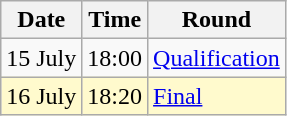<table class="wikitable">
<tr>
<th>Date</th>
<th>Time</th>
<th>Round</th>
</tr>
<tr>
<td>15 July</td>
<td>18:00</td>
<td><a href='#'>Qualification</a></td>
</tr>
<tr style=background:lemonchiffon>
<td>16 July</td>
<td>18:20</td>
<td><a href='#'>Final</a></td>
</tr>
</table>
